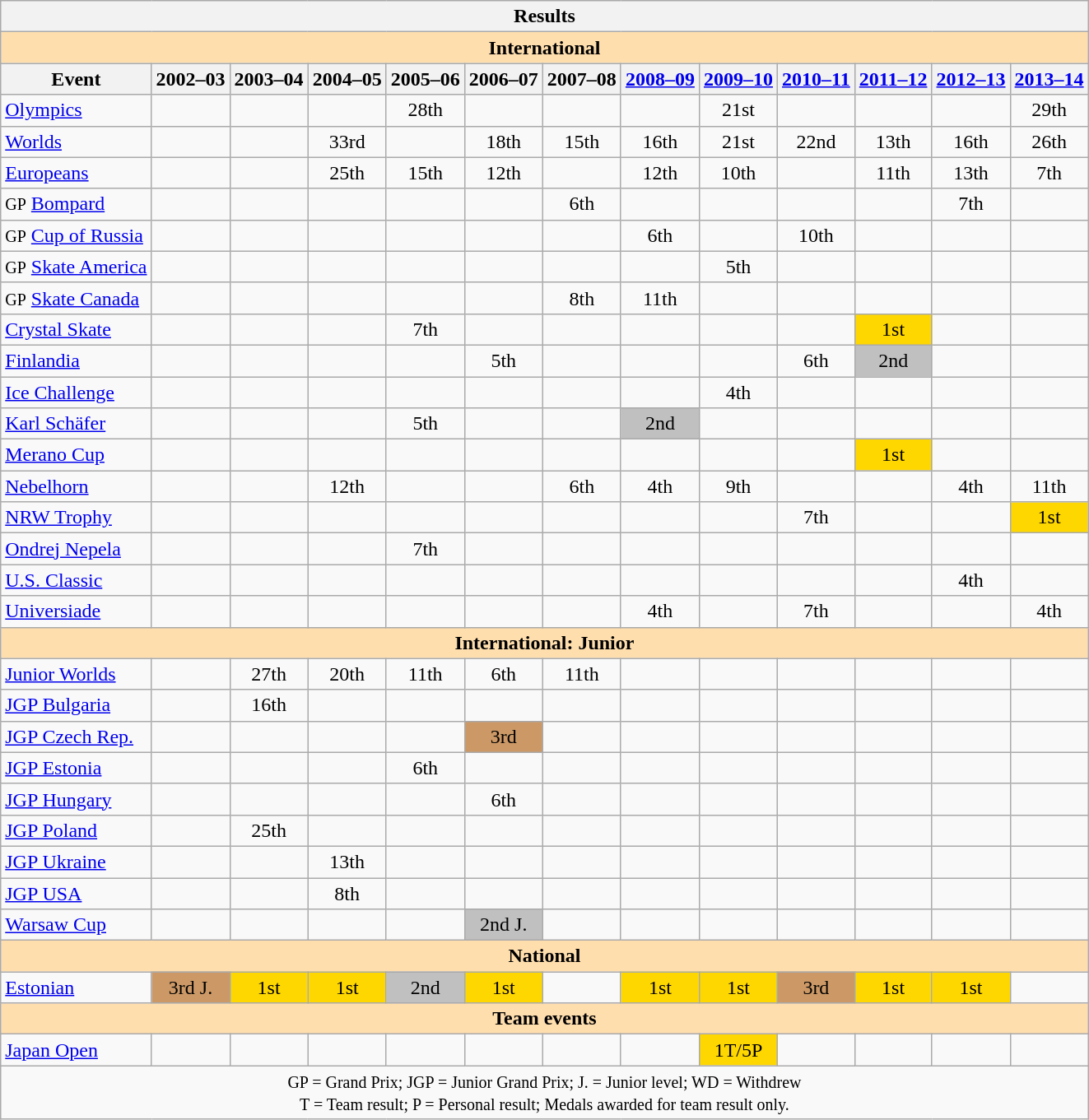<table class="wikitable" style="text-align:center">
<tr>
<th colspan=13 align=center><strong>Results</strong></th>
</tr>
<tr>
<th style="background-color: #ffdead; " colspan=13 align=center><strong>International</strong></th>
</tr>
<tr>
<th>Event</th>
<th>2002–03</th>
<th>2003–04</th>
<th>2004–05</th>
<th>2005–06</th>
<th>2006–07</th>
<th>2007–08</th>
<th><a href='#'>2008–09</a></th>
<th><a href='#'>2009–10</a></th>
<th><a href='#'>2010–11</a></th>
<th><a href='#'>2011–12</a></th>
<th><a href='#'>2012–13</a></th>
<th><a href='#'>2013–14</a></th>
</tr>
<tr>
<td align=left><a href='#'>Olympics</a></td>
<td></td>
<td></td>
<td></td>
<td>28th</td>
<td></td>
<td></td>
<td></td>
<td>21st</td>
<td></td>
<td></td>
<td></td>
<td>29th</td>
</tr>
<tr>
<td align=left><a href='#'>Worlds</a></td>
<td></td>
<td></td>
<td>33rd</td>
<td></td>
<td>18th</td>
<td>15th</td>
<td>16th</td>
<td>21st</td>
<td>22nd</td>
<td>13th</td>
<td>16th</td>
<td>26th</td>
</tr>
<tr>
<td align=left><a href='#'>Europeans</a></td>
<td></td>
<td></td>
<td>25th</td>
<td>15th</td>
<td>12th</td>
<td></td>
<td>12th</td>
<td>10th</td>
<td></td>
<td>11th</td>
<td>13th</td>
<td>7th</td>
</tr>
<tr>
<td align=left><small>GP</small> <a href='#'>Bompard</a></td>
<td></td>
<td></td>
<td></td>
<td></td>
<td></td>
<td>6th</td>
<td></td>
<td></td>
<td></td>
<td></td>
<td>7th</td>
<td></td>
</tr>
<tr>
<td align=left><small>GP</small> <a href='#'>Cup of Russia</a></td>
<td></td>
<td></td>
<td></td>
<td></td>
<td></td>
<td></td>
<td>6th</td>
<td></td>
<td>10th</td>
<td></td>
<td></td>
<td></td>
</tr>
<tr>
<td align=left><small>GP</small> <a href='#'>Skate America</a></td>
<td></td>
<td></td>
<td></td>
<td></td>
<td></td>
<td></td>
<td></td>
<td>5th</td>
<td></td>
<td></td>
<td></td>
<td></td>
</tr>
<tr>
<td align=left><small>GP</small> <a href='#'>Skate Canada</a></td>
<td></td>
<td></td>
<td></td>
<td></td>
<td></td>
<td>8th</td>
<td>11th</td>
<td></td>
<td></td>
<td></td>
<td></td>
<td></td>
</tr>
<tr>
<td align=left><a href='#'>Crystal Skate</a></td>
<td></td>
<td></td>
<td></td>
<td>7th</td>
<td></td>
<td></td>
<td></td>
<td></td>
<td></td>
<td bgcolor=gold>1st</td>
<td></td>
<td></td>
</tr>
<tr>
<td align=left><a href='#'>Finlandia</a></td>
<td></td>
<td></td>
<td></td>
<td></td>
<td>5th</td>
<td></td>
<td></td>
<td></td>
<td>6th</td>
<td bgcolor=silver>2nd</td>
<td></td>
<td></td>
</tr>
<tr>
<td align=left><a href='#'>Ice Challenge</a></td>
<td></td>
<td></td>
<td></td>
<td></td>
<td></td>
<td></td>
<td></td>
<td>4th</td>
<td></td>
<td></td>
<td></td>
<td></td>
</tr>
<tr>
<td align=left><a href='#'>Karl Schäfer</a></td>
<td></td>
<td></td>
<td></td>
<td>5th</td>
<td></td>
<td></td>
<td bgcolor=silver>2nd</td>
<td></td>
<td></td>
<td></td>
<td></td>
<td></td>
</tr>
<tr>
<td align=left><a href='#'>Merano Cup</a></td>
<td></td>
<td></td>
<td></td>
<td></td>
<td></td>
<td></td>
<td></td>
<td></td>
<td></td>
<td bgcolor=gold>1st</td>
<td></td>
<td></td>
</tr>
<tr>
<td align=left><a href='#'>Nebelhorn</a></td>
<td></td>
<td></td>
<td>12th</td>
<td></td>
<td></td>
<td>6th</td>
<td>4th</td>
<td>9th</td>
<td></td>
<td></td>
<td>4th</td>
<td>11th</td>
</tr>
<tr>
<td align=left><a href='#'>NRW Trophy</a></td>
<td></td>
<td></td>
<td></td>
<td></td>
<td></td>
<td></td>
<td></td>
<td></td>
<td>7th</td>
<td></td>
<td></td>
<td bgcolor=gold>1st</td>
</tr>
<tr>
<td align=left><a href='#'>Ondrej Nepela</a></td>
<td></td>
<td></td>
<td></td>
<td>7th</td>
<td></td>
<td></td>
<td></td>
<td></td>
<td></td>
<td></td>
<td></td>
<td></td>
</tr>
<tr>
<td align=left><a href='#'>U.S. Classic</a></td>
<td></td>
<td></td>
<td></td>
<td></td>
<td></td>
<td></td>
<td></td>
<td></td>
<td></td>
<td></td>
<td>4th</td>
<td></td>
</tr>
<tr>
<td align=left><a href='#'>Universiade</a></td>
<td></td>
<td></td>
<td></td>
<td></td>
<td></td>
<td></td>
<td>4th</td>
<td></td>
<td>7th</td>
<td></td>
<td></td>
<td>4th</td>
</tr>
<tr>
<th style="background-color: #ffdead; " colspan=13 align=center><strong>International: Junior</strong></th>
</tr>
<tr>
<td align=left><a href='#'>Junior Worlds</a></td>
<td></td>
<td>27th</td>
<td>20th</td>
<td>11th</td>
<td>6th</td>
<td>11th</td>
<td></td>
<td></td>
<td></td>
<td></td>
<td></td>
<td></td>
</tr>
<tr>
<td align=left><a href='#'>JGP Bulgaria</a></td>
<td></td>
<td>16th</td>
<td></td>
<td></td>
<td></td>
<td></td>
<td></td>
<td></td>
<td></td>
<td></td>
<td></td>
<td></td>
</tr>
<tr>
<td align=left><a href='#'>JGP Czech Rep.</a></td>
<td></td>
<td></td>
<td></td>
<td></td>
<td bgcolor=cc9966>3rd</td>
<td></td>
<td></td>
<td></td>
<td></td>
<td></td>
<td></td>
<td></td>
</tr>
<tr>
<td align=left><a href='#'>JGP Estonia</a></td>
<td></td>
<td></td>
<td></td>
<td>6th</td>
<td></td>
<td></td>
<td></td>
<td></td>
<td></td>
<td></td>
<td></td>
<td></td>
</tr>
<tr>
<td align=left><a href='#'>JGP Hungary</a></td>
<td></td>
<td></td>
<td></td>
<td></td>
<td>6th</td>
<td></td>
<td></td>
<td></td>
<td></td>
<td></td>
<td></td>
<td></td>
</tr>
<tr>
<td align=left><a href='#'>JGP Poland</a></td>
<td></td>
<td>25th</td>
<td></td>
<td></td>
<td></td>
<td></td>
<td></td>
<td></td>
<td></td>
<td></td>
<td></td>
<td></td>
</tr>
<tr>
<td align=left><a href='#'>JGP Ukraine</a></td>
<td></td>
<td></td>
<td>13th</td>
<td></td>
<td></td>
<td></td>
<td></td>
<td></td>
<td></td>
<td></td>
<td></td>
<td></td>
</tr>
<tr>
<td align=left><a href='#'>JGP USA</a></td>
<td></td>
<td></td>
<td>8th</td>
<td></td>
<td></td>
<td></td>
<td></td>
<td></td>
<td></td>
<td></td>
<td></td>
<td></td>
</tr>
<tr>
<td align=left><a href='#'>Warsaw Cup</a></td>
<td></td>
<td></td>
<td></td>
<td></td>
<td bgcolor=silver>2nd J.</td>
<td></td>
<td></td>
<td></td>
<td></td>
<td></td>
<td></td>
<td></td>
</tr>
<tr>
<th style="background-color: #ffdead; " colspan=13 align=center><strong>National</strong></th>
</tr>
<tr>
<td align=left><a href='#'>Estonian</a></td>
<td bgcolor=cc9966>3rd J.</td>
<td bgcolor=gold>1st</td>
<td bgcolor=gold>1st</td>
<td bgcolor=silver>2nd</td>
<td bgcolor=gold>1st</td>
<td></td>
<td bgcolor=gold>1st</td>
<td bgcolor=gold>1st</td>
<td bgcolor=cc9966>3rd</td>
<td bgcolor=gold>1st</td>
<td bgcolor=gold>1st</td>
<td></td>
</tr>
<tr>
<th style="background-color: #ffdead; " colspan=13 align=center><strong>Team events</strong></th>
</tr>
<tr>
<td align=left><a href='#'>Japan Open</a></td>
<td></td>
<td></td>
<td></td>
<td></td>
<td></td>
<td></td>
<td></td>
<td bgcolor=gold>1T/5P</td>
<td></td>
<td></td>
<td></td>
<td></td>
</tr>
<tr>
<td colspan=13 align=center><small> GP = Grand Prix; JGP = Junior Grand Prix; J. = Junior level; WD = Withdrew <br> T = Team result; P = Personal result; Medals awarded for team result only. </small></td>
</tr>
</table>
